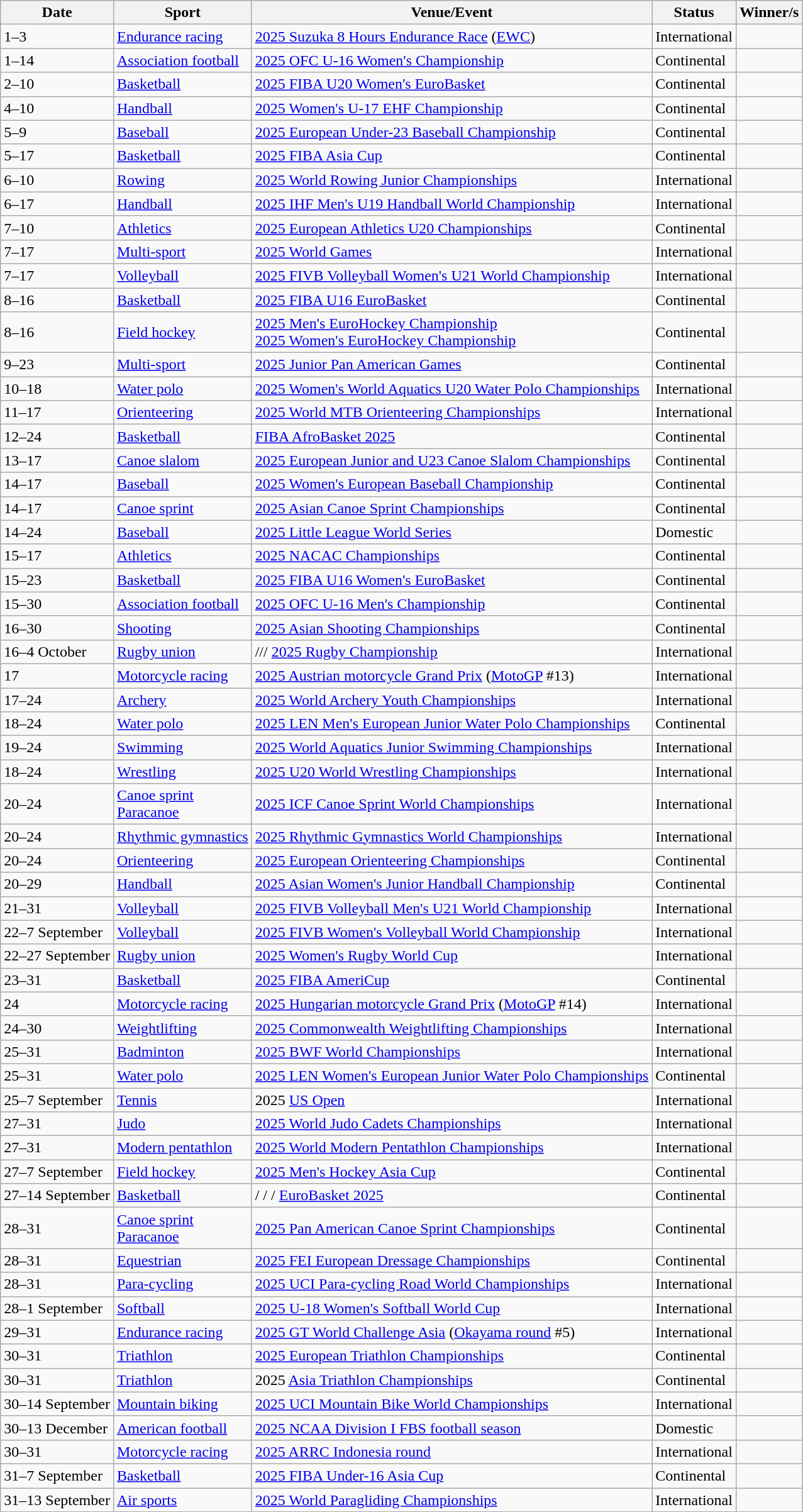<table class="wikitable source">
<tr>
<th>Date</th>
<th>Sport</th>
<th>Venue/Event</th>
<th>Status</th>
<th>Winner/s</th>
</tr>
<tr>
<td>1–3</td>
<td><a href='#'>Endurance racing</a></td>
<td> <a href='#'>2025 Suzuka 8 Hours Endurance Race</a> (<a href='#'>EWC</a>)</td>
<td>International</td>
</tr>
<tr>
<td>1–14</td>
<td><a href='#'>Association football</a></td>
<td> <a href='#'>2025 OFC U-16 Women's Championship</a></td>
<td>Continental</td>
<td></td>
</tr>
<tr>
<td>2–10</td>
<td><a href='#'>Basketball</a></td>
<td> <a href='#'>2025 FIBA U20 Women's EuroBasket</a></td>
<td>Continental</td>
<td></td>
</tr>
<tr>
<td>4–10</td>
<td><a href='#'>Handball</a></td>
<td> <a href='#'>2025 Women's U-17 EHF Championship</a></td>
<td>Continental</td>
<td></td>
</tr>
<tr>
<td>5–9</td>
<td><a href='#'>Baseball</a></td>
<td> <a href='#'>2025 European Under-23 Baseball Championship</a></td>
<td>Continental</td>
<td></td>
</tr>
<tr>
<td>5–17</td>
<td><a href='#'>Basketball</a></td>
<td> <a href='#'>2025 FIBA Asia Cup</a></td>
<td>Continental</td>
<td></td>
</tr>
<tr>
<td>6–10</td>
<td><a href='#'>Rowing</a></td>
<td> <a href='#'>2025 World Rowing Junior Championships</a></td>
<td>International</td>
<td></td>
</tr>
<tr>
<td>6–17</td>
<td><a href='#'>Handball</a></td>
<td> <a href='#'>2025 IHF Men's U19 Handball World Championship</a></td>
<td>International</td>
<td></td>
</tr>
<tr>
<td>7–10</td>
<td><a href='#'>Athletics</a></td>
<td> <a href='#'>2025 European Athletics U20 Championships</a></td>
<td>Continental</td>
<td></td>
</tr>
<tr>
<td>7–17</td>
<td><a href='#'>Multi-sport</a></td>
<td> <a href='#'>2025 World Games</a></td>
<td>International</td>
<td></td>
</tr>
<tr>
<td>7–17</td>
<td><a href='#'>Volleyball</a></td>
<td> <a href='#'>2025 FIVB Volleyball Women's U21 World Championship</a></td>
<td>International</td>
<td></td>
</tr>
<tr>
<td>8–16</td>
<td><a href='#'>Basketball</a></td>
<td> <a href='#'>2025 FIBA U16 EuroBasket</a></td>
<td>Continental</td>
<td></td>
</tr>
<tr>
<td>8–16</td>
<td><a href='#'>Field hockey</a></td>
<td> <a href='#'>2025 Men's EuroHockey Championship</a><br> <a href='#'>2025 Women's EuroHockey Championship</a></td>
<td>Continental</td>
<td></td>
</tr>
<tr>
<td>9–23</td>
<td><a href='#'>Multi-sport</a></td>
<td> <a href='#'>2025 Junior Pan American Games</a></td>
<td>Continental</td>
<td></td>
</tr>
<tr>
<td>10–18</td>
<td><a href='#'>Water polo</a></td>
<td> <a href='#'>2025 Women's World Aquatics U20 Water Polo Championships</a></td>
<td>International</td>
<td></td>
</tr>
<tr>
<td>11–17</td>
<td><a href='#'>Orienteering</a></td>
<td> <a href='#'>2025 World MTB Orienteering Championships</a></td>
<td>International</td>
<td></td>
</tr>
<tr>
<td>12–24</td>
<td><a href='#'>Basketball</a></td>
<td> <a href='#'>FIBA AfroBasket 2025</a></td>
<td>Continental</td>
<td></td>
</tr>
<tr>
<td>13–17</td>
<td><a href='#'>Canoe slalom</a></td>
<td> <a href='#'>2025 European Junior and U23 Canoe Slalom Championships</a></td>
<td>Continental</td>
<td></td>
</tr>
<tr>
<td>14–17</td>
<td><a href='#'>Baseball</a></td>
<td> <a href='#'>2025 Women's European Baseball Championship</a></td>
<td>Continental</td>
<td></td>
</tr>
<tr>
<td>14–17</td>
<td><a href='#'>Canoe sprint</a></td>
<td> <a href='#'>2025 Asian Canoe Sprint Championships</a></td>
<td>Continental</td>
<td></td>
</tr>
<tr>
<td>14–24</td>
<td><a href='#'>Baseball</a></td>
<td> <a href='#'>2025 Little League World Series</a></td>
<td>Domestic</td>
<td></td>
</tr>
<tr>
<td>15–17</td>
<td><a href='#'>Athletics</a></td>
<td> <a href='#'>2025 NACAC Championships</a></td>
<td>Continental</td>
<td></td>
</tr>
<tr>
<td>15–23</td>
<td><a href='#'>Basketball</a></td>
<td> <a href='#'>2025 FIBA U16 Women's EuroBasket</a></td>
<td>Continental</td>
<td></td>
</tr>
<tr>
<td>15–30</td>
<td><a href='#'>Association football</a></td>
<td> <a href='#'>2025 OFC U-16 Men's Championship</a></td>
<td>Continental</td>
<td></td>
</tr>
<tr>
<td>16–30</td>
<td><a href='#'>Shooting</a></td>
<td> <a href='#'>2025 Asian Shooting Championships</a></td>
<td>Continental</td>
<td></td>
</tr>
<tr>
<td>16–4 October</td>
<td><a href='#'>Rugby union</a></td>
<td>/// <a href='#'>2025 Rugby Championship</a></td>
<td>International</td>
<td></td>
</tr>
<tr>
<td>17</td>
<td><a href='#'>Motorcycle racing</a></td>
<td> <a href='#'>2025 Austrian motorcycle Grand Prix</a> (<a href='#'>MotoGP</a> #13)</td>
<td>International</td>
<td></td>
</tr>
<tr>
<td>17–24</td>
<td><a href='#'>Archery</a></td>
<td> <a href='#'>2025 World Archery Youth Championships</a></td>
<td>International</td>
<td></td>
</tr>
<tr>
<td>18–24</td>
<td><a href='#'>Water polo</a></td>
<td> <a href='#'>2025 LEN Men's European Junior Water Polo Championships</a></td>
<td>Continental</td>
<td></td>
</tr>
<tr>
<td>19–24</td>
<td><a href='#'>Swimming</a></td>
<td> <a href='#'>2025 World Aquatics Junior Swimming Championships</a></td>
<td>International</td>
<td></td>
</tr>
<tr>
<td>18–24</td>
<td><a href='#'>Wrestling</a></td>
<td> <a href='#'>2025 U20 World Wrestling Championships</a></td>
<td>International</td>
<td></td>
</tr>
<tr>
<td>20–24</td>
<td><a href='#'>Canoe sprint</a><br><a href='#'>Paracanoe</a></td>
<td> <a href='#'>2025 ICF Canoe Sprint World Championships</a></td>
<td>International</td>
<td></td>
</tr>
<tr>
<td>20–24</td>
<td><a href='#'>Rhythmic gymnastics</a></td>
<td> <a href='#'>2025 Rhythmic Gymnastics World Championships</a></td>
<td>International</td>
<td></td>
</tr>
<tr>
<td>20–24</td>
<td><a href='#'>Orienteering</a></td>
<td> <a href='#'>2025 European Orienteering Championships</a></td>
<td>Continental</td>
<td></td>
</tr>
<tr>
<td>20–29</td>
<td><a href='#'>Handball</a></td>
<td> <a href='#'>2025 Asian Women's Junior Handball Championship</a></td>
<td>Continental</td>
<td></td>
</tr>
<tr>
<td>21–31</td>
<td><a href='#'>Volleyball</a></td>
<td> <a href='#'>2025 FIVB Volleyball Men's U21 World Championship</a></td>
<td>International</td>
<td></td>
</tr>
<tr>
<td>22–7 September</td>
<td><a href='#'>Volleyball</a></td>
<td> <a href='#'>2025 FIVB Women's Volleyball World Championship</a></td>
<td>International</td>
<td></td>
</tr>
<tr>
<td>22–27 September</td>
<td><a href='#'>Rugby union</a></td>
<td> <a href='#'>2025 Women's Rugby World Cup</a></td>
<td>International</td>
<td></td>
</tr>
<tr>
<td>23–31</td>
<td><a href='#'>Basketball</a></td>
<td> <a href='#'>2025 FIBA AmeriCup</a></td>
<td>Continental</td>
<td></td>
</tr>
<tr>
<td>24</td>
<td><a href='#'>Motorcycle racing</a></td>
<td> <a href='#'>2025 Hungarian motorcycle Grand Prix</a> (<a href='#'>MotoGP</a> #14)</td>
<td>International</td>
<td></td>
</tr>
<tr>
<td>24–30</td>
<td><a href='#'>Weightlifting</a></td>
<td> <a href='#'>2025 Commonwealth Weightlifting Championships</a></td>
<td>International</td>
<td></td>
</tr>
<tr>
<td>25–31</td>
<td><a href='#'>Badminton</a></td>
<td> <a href='#'>2025 BWF World Championships</a></td>
<td>International</td>
<td></td>
</tr>
<tr>
<td>25–31</td>
<td><a href='#'>Water polo</a></td>
<td> <a href='#'>2025 LEN Women's European Junior Water Polo Championships</a></td>
<td>Continental</td>
<td></td>
</tr>
<tr>
<td>25–7 September</td>
<td><a href='#'>Tennis</a></td>
<td> 2025 <a href='#'>US Open</a></td>
<td>International</td>
<td></td>
</tr>
<tr>
<td>27–31</td>
<td><a href='#'>Judo</a></td>
<td> <a href='#'>2025 World Judo Cadets Championships</a></td>
<td>International</td>
<td></td>
</tr>
<tr>
<td>27–31</td>
<td><a href='#'>Modern pentathlon</a></td>
<td> <a href='#'>2025 World Modern Pentathlon Championships</a></td>
<td>International</td>
<td></td>
</tr>
<tr>
<td>27–7 September</td>
<td><a href='#'>Field hockey</a></td>
<td> <a href='#'>2025 Men's Hockey Asia Cup</a></td>
<td>Continental</td>
<td></td>
</tr>
<tr>
<td>27–14 September</td>
<td><a href='#'>Basketball</a></td>
<td> /  /  /  <a href='#'>EuroBasket 2025</a></td>
<td>Continental</td>
<td></td>
</tr>
<tr>
<td>28–31</td>
<td><a href='#'>Canoe sprint</a><br><a href='#'>Paracanoe</a></td>
<td> <a href='#'>2025 Pan American Canoe Sprint Championships</a></td>
<td>Continental</td>
<td></td>
</tr>
<tr>
<td>28–31</td>
<td><a href='#'>Equestrian</a></td>
<td> <a href='#'>2025 FEI European Dressage Championships</a></td>
<td>Continental</td>
<td></td>
</tr>
<tr>
<td>28–31</td>
<td><a href='#'>Para-cycling</a></td>
<td> <a href='#'>2025 UCI Para-cycling Road World Championships</a></td>
<td>International</td>
<td></td>
</tr>
<tr>
<td>28–1 September</td>
<td><a href='#'>Softball</a></td>
<td> <a href='#'>2025 U-18 Women's Softball World Cup</a></td>
<td>International</td>
<td></td>
</tr>
<tr>
<td>29–31</td>
<td><a href='#'>Endurance racing</a></td>
<td> <a href='#'>2025 GT World Challenge Asia</a> (<a href='#'>Okayama round</a> #5)</td>
<td>International</td>
<td></td>
</tr>
<tr>
<td>30–31</td>
<td><a href='#'>Triathlon</a></td>
<td> <a href='#'>2025 European Triathlon Championships</a></td>
<td>Continental</td>
<td></td>
</tr>
<tr>
<td>30–31</td>
<td><a href='#'>Triathlon</a></td>
<td> 2025 <a href='#'>Asia Triathlon Championships</a></td>
<td>Continental</td>
<td></td>
</tr>
<tr>
<td>30–14 September</td>
<td><a href='#'>Mountain biking</a></td>
<td> <a href='#'>2025 UCI Mountain Bike World Championships</a></td>
<td>International</td>
<td></td>
</tr>
<tr>
<td>30–13 December</td>
<td><a href='#'>American football</a></td>
<td> <a href='#'>2025 NCAA Division I FBS football season</a></td>
<td>Domestic</td>
<td></td>
</tr>
<tr>
<td>30–31</td>
<td><a href='#'>Motorcycle racing</a></td>
<td> <a href='#'>2025 ARRC Indonesia round</a></td>
<td>International</td>
<td></td>
</tr>
<tr>
<td>31–7 September</td>
<td><a href='#'>Basketball</a></td>
<td> <a href='#'>2025 FIBA Under-16 Asia Cup</a></td>
<td>Continental</td>
<td></td>
</tr>
<tr>
<td>31–13 September</td>
<td><a href='#'>Air sports</a></td>
<td> <a href='#'>2025 World Paragliding Championships</a></td>
<td>International</td>
<td></td>
</tr>
</table>
